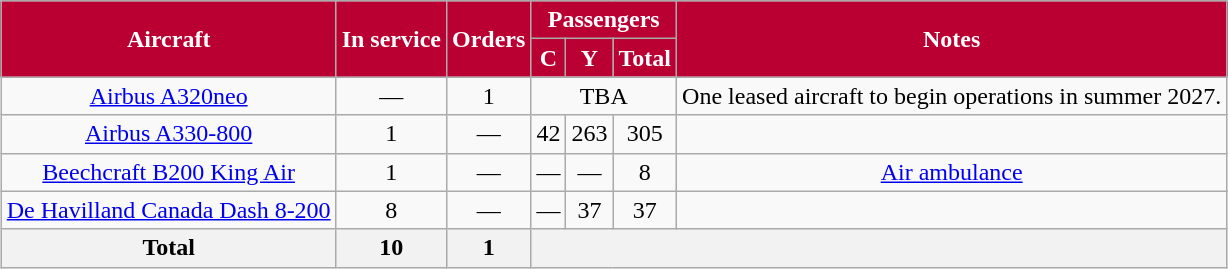<table class="wikitable" style="border-collapse:collapse; text-align:center; margin: 1em auto;">
<tr style="background:#ba0032;">
<th rowspan="2" style="background:#ba0032;color:white;">Aircraft</th>
<th rowspan="2" style="background:#ba0032;color:white;">In service</th>
<th rowspan="2" style="background:#ba0032;color:white;">Orders</th>
<th colspan="3" style="background:#ba0032;color:white;">Passengers</th>
<th rowspan="2" style="background:#ba0032;color:white;">Notes</th>
</tr>
<tr>
<th style="background:#ba0032;color:white;"><abbr>C</abbr></th>
<th style="background:#ba0032;color:white;"><abbr>Y</abbr></th>
<th style="background:#ba0032;color:white;">Total</th>
</tr>
<tr>
<td><a href='#'>Airbus A320neo</a></td>
<td>—</td>
<td>1</td>
<td colspan=3><abbr>TBA</abbr></td>
<td>One leased aircraft to begin operations in summer 2027.</td>
</tr>
<tr>
<td><a href='#'>Airbus A330-800</a></td>
<td>1</td>
<td>—</td>
<td>42</td>
<td>263</td>
<td>305</td>
<td></td>
</tr>
<tr>
<td><a href='#'>Beechcraft B200 King Air</a></td>
<td>1</td>
<td>—</td>
<td>—</td>
<td>—</td>
<td>8</td>
<td><a href='#'>Air ambulance</a></td>
</tr>
<tr>
<td><a href='#'>De Havilland Canada Dash 8-200</a></td>
<td>8</td>
<td>—</td>
<td>—</td>
<td>37</td>
<td>37</td>
<td></td>
</tr>
<tr>
<th>Total</th>
<th>10</th>
<th>1</th>
<th colspan="4"></th>
</tr>
</table>
